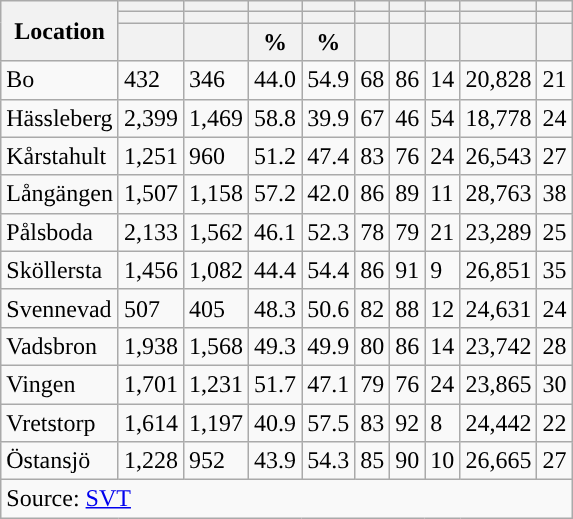<table role="presentation" class="wikitable sortable mw-collapsible">
<tr>
<th rowspan="3">Location</th>
<th></th>
<th></th>
<th></th>
<th></th>
<th></th>
<th></th>
<th></th>
<th></th>
<th></th>
</tr>
<tr>
<th></th>
<th></th>
<th style="background:"></th>
<th style="background:"></th>
<th></th>
<th></th>
<th></th>
<th></th>
<th></th>
</tr>
<tr>
<th data-sort-type="number"></th>
<th data-sort-type="number"></th>
<th data-sort-type="number">%</th>
<th data-sort-type="number">%</th>
<th data-sort-type="number"></th>
<th data-sort-type="number"></th>
<th data-sort-type="number"></th>
<th data-sort-type="number"></th>
<th data-sort-type="number"></th>
</tr>
<tr>
<td align="left">Bo</td>
<td>432</td>
<td>346</td>
<td>44.0</td>
<td>54.9</td>
<td>68</td>
<td>86</td>
<td>14</td>
<td>20,828</td>
<td>21</td>
</tr>
<tr>
<td align="left">Hässleberg</td>
<td>2,399</td>
<td>1,469</td>
<td>58.8</td>
<td>39.9</td>
<td>67</td>
<td>46</td>
<td>54</td>
<td>18,778</td>
<td>24</td>
</tr>
<tr>
<td align="left">Kårstahult</td>
<td>1,251</td>
<td>960</td>
<td>51.2</td>
<td>47.4</td>
<td>83</td>
<td>76</td>
<td>24</td>
<td>26,543</td>
<td>27</td>
</tr>
<tr>
<td align="left">Långängen</td>
<td>1,507</td>
<td>1,158</td>
<td>57.2</td>
<td>42.0</td>
<td>86</td>
<td>89</td>
<td>11</td>
<td>28,763</td>
<td>38</td>
</tr>
<tr>
<td align="left">Pålsboda</td>
<td>2,133</td>
<td>1,562</td>
<td>46.1</td>
<td>52.3</td>
<td>78</td>
<td>79</td>
<td>21</td>
<td>23,289</td>
<td>25</td>
</tr>
<tr>
<td align="left">Sköllersta</td>
<td>1,456</td>
<td>1,082</td>
<td>44.4</td>
<td>54.4</td>
<td>86</td>
<td>91</td>
<td>9</td>
<td>26,851</td>
<td>35</td>
</tr>
<tr>
<td align="left">Svennevad</td>
<td>507</td>
<td>405</td>
<td>48.3</td>
<td>50.6</td>
<td>82</td>
<td>88</td>
<td>12</td>
<td>24,631</td>
<td>24</td>
</tr>
<tr>
<td align="left">Vadsbron</td>
<td>1,938</td>
<td>1,568</td>
<td>49.3</td>
<td>49.9</td>
<td>80</td>
<td>86</td>
<td>14</td>
<td>23,742</td>
<td>28</td>
</tr>
<tr>
<td align="left">Vingen</td>
<td>1,701</td>
<td>1,231</td>
<td>51.7</td>
<td>47.1</td>
<td>79</td>
<td>76</td>
<td>24</td>
<td>23,865</td>
<td>30</td>
</tr>
<tr>
<td align="left">Vretstorp</td>
<td>1,614</td>
<td>1,197</td>
<td>40.9</td>
<td>57.5</td>
<td>83</td>
<td>92</td>
<td>8</td>
<td>24,442</td>
<td>22</td>
</tr>
<tr>
<td align="left">Östansjö</td>
<td>1,228</td>
<td>952</td>
<td>43.9</td>
<td>54.3</td>
<td>85</td>
<td>90</td>
<td>10</td>
<td>26,665</td>
<td>27</td>
</tr>
<tr>
<td colspan="10" align="left">Source: <a href='#'>SVT</a></td>
</tr>
</table>
